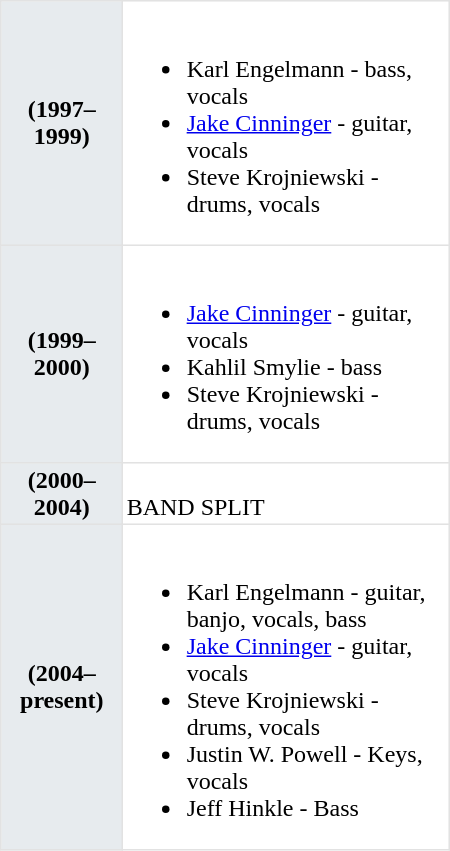<table class="toccolours"  border=1 cellpadding=2 cellspacing=0 style="float: right; width: 300px; margin: 0 0 1em 1em; border-collapse: collapse; border: 1px solid #E2E2E2;">
<tr>
<th bgcolor="#E7EBEE">(1997–1999)</th>
<td><br><ul><li>Karl Engelmann - bass, vocals</li><li><a href='#'>Jake Cinninger</a> - guitar, vocals</li><li>Steve Krojniewski - drums, vocals</li></ul></td>
</tr>
<tr>
<th bgcolor="#E7EBEE">(1999–2000)</th>
<td><br><ul><li><a href='#'>Jake Cinninger</a> - guitar, vocals</li><li>Kahlil Smylie - bass</li><li>Steve Krojniewski - drums, vocals</li></ul></td>
</tr>
<tr>
<th bgcolor="#E7EBEE">(2000–2004)</th>
<td><br>BAND SPLIT</td>
</tr>
<tr>
<th bgcolor="#E7EBEE">(2004–present)</th>
<td><br><ul><li>Karl Engelmann - guitar, banjo, vocals, bass</li><li><a href='#'>Jake Cinninger</a> - guitar, vocals</li><li>Steve Krojniewski - drums, vocals</li><li>Justin W. Powell - Keys, vocals</li><li>Jeff Hinkle - Bass</li></ul></td>
</tr>
</table>
